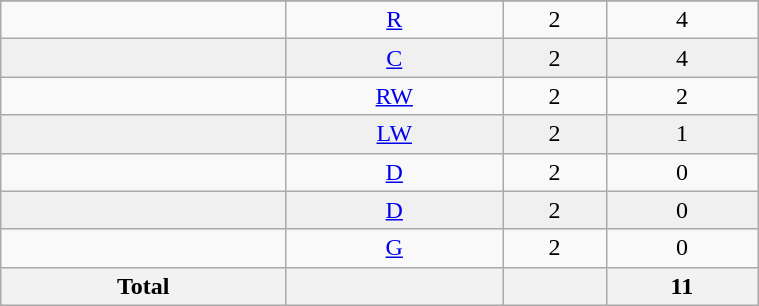<table class="wikitable sortable" width ="40%">
<tr align="center">
</tr>
<tr align="center" bgcolor="">
<td></td>
<td><a href='#'>R</a></td>
<td>2</td>
<td>4</td>
</tr>
<tr align="center" bgcolor="f0f0f0">
<td></td>
<td><a href='#'>C</a></td>
<td>2</td>
<td>4</td>
</tr>
<tr align="center" bgcolor="">
<td></td>
<td><a href='#'>RW</a></td>
<td>2</td>
<td>2</td>
</tr>
<tr align="center" bgcolor="f0f0f0">
<td></td>
<td><a href='#'>LW</a></td>
<td>2</td>
<td>1</td>
</tr>
<tr align="center" bgcolor="">
<td></td>
<td><a href='#'>D</a></td>
<td>2</td>
<td>0</td>
</tr>
<tr align="center" bgcolor="f0f0f0">
<td></td>
<td><a href='#'>D</a></td>
<td>2</td>
<td>0</td>
</tr>
<tr align="center" bgcolor="">
<td></td>
<td><a href='#'>G</a></td>
<td>2</td>
<td>0</td>
</tr>
<tr>
<th>Total</th>
<th></th>
<th></th>
<th>11</th>
</tr>
</table>
